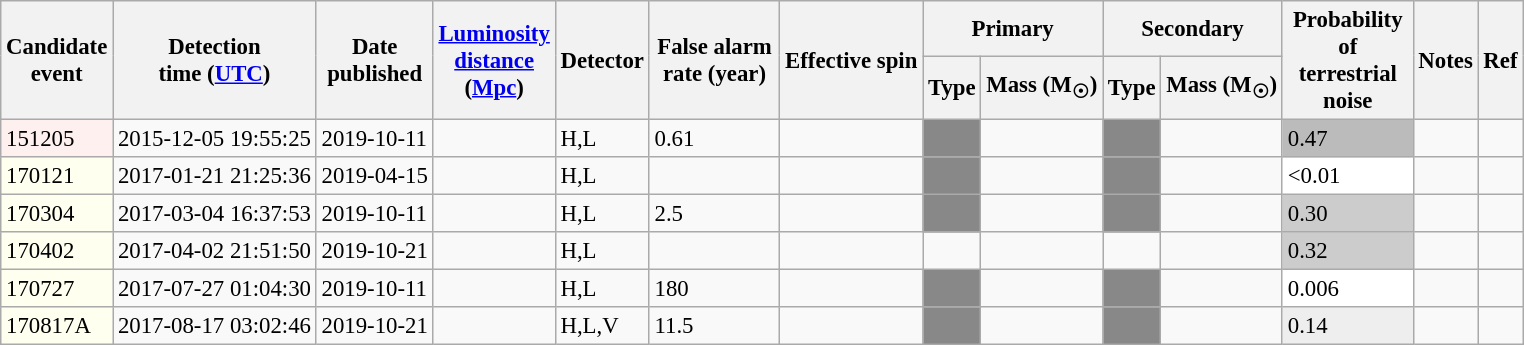<table class="wikitable sortable" style="font-size:95%">
<tr>
<th rowspan=2>Candidate<br>event</th>
<th rowspan=2>Detection<br>time (<a href='#'>UTC</a>)</th>
<th rowspan=2>Date<br>published</th>
<th rowspan=2><a href='#'>Luminosity<br>distance</a><br>(<a href='#'>Mpc</a>)</th>
<th rowspan=2>Detector<br></th>
<th rowspan=2 width=80>False alarm<br>rate (year)</th>
<th rowspan=2>Effective spin</th>
<th colspan=2>Primary</th>
<th colspan=2>Secondary</th>
<th rowspan=2 width=80>Probability of terrestrial noise</th>
<th rowspan=2 class=unsortable>Notes</th>
<th rowspan=2 class=unsortable>Ref</th>
</tr>
<tr>
<th>Type</th>
<th>Mass (M<sub>☉</sub>)</th>
<th>Type</th>
<th>Mass (M<sub>☉</sub>)</th>
</tr>
<tr>
<td BGCOLOR="#fff0f0">151205</td>
<td>2015-12-05 19:55:25</td>
<td>2019-10-11</td>
<td></td>
<td>H,L</td>
<td>0.61</td>
<td></td>
<td bgcolor="888888"></td>
<td></td>
<td bgcolor="888888"></td>
<td></td>
<td bgcolor="#bbbbbb">0.47</td>
<td></td>
<td></td>
</tr>
<tr>
<td BGCOLOR="#fffff0">170121</td>
<td>2017-01-21 21:25:36</td>
<td>2019-04-15</td>
<td></td>
<td>H,L</td>
<td></td>
<td></td>
<td bgcolor="888888"></td>
<td></td>
<td bgcolor="888888"></td>
<td></td>
<td bgcolor="#ffffff"><0.01</td>
<td></td>
<td></td>
</tr>
<tr>
<td BGCOLOR="#fffff0">170304</td>
<td>2017-03-04 16:37:53</td>
<td>2019-10-11</td>
<td></td>
<td>H,L</td>
<td>2.5</td>
<td></td>
<td bgcolor="888888"></td>
<td></td>
<td bgcolor="888888"></td>
<td></td>
<td bgcolor="#cccccc">0.30</td>
<td></td>
<td></td>
</tr>
<tr>
<td BGCOLOR="#fffff0">170402</td>
<td>2017-04-02 21:51:50</td>
<td>2019-10-21</td>
<td></td>
<td>H,L</td>
<td></td>
<td></td>
<td></td>
<td></td>
<td></td>
<td></td>
<td bgcolor="cccccc">0.32</td>
<td></td>
<td></td>
</tr>
<tr>
<td BGCOLOR="#fffff0">170727</td>
<td>2017-07-27 01:04:30</td>
<td>2019-10-11</td>
<td></td>
<td>H,L</td>
<td>180</td>
<td></td>
<td bgcolor="888888"></td>
<td></td>
<td bgcolor="888888"></td>
<td></td>
<td bgcolor="ffffff">0.006</td>
<td></td>
<td></td>
</tr>
<tr>
<td BGCOLOR="#fffff0">170817A</td>
<td>2017-08-17 03:02:46</td>
<td>2019-10-21</td>
<td></td>
<td>H,L,V</td>
<td>11.5</td>
<td></td>
<td bgcolor="888888"></td>
<td></td>
<td bgcolor="888888"></td>
<td></td>
<td bgcolor="#eeeeee">0.14</td>
<td></td>
<td></td>
</tr>
</table>
